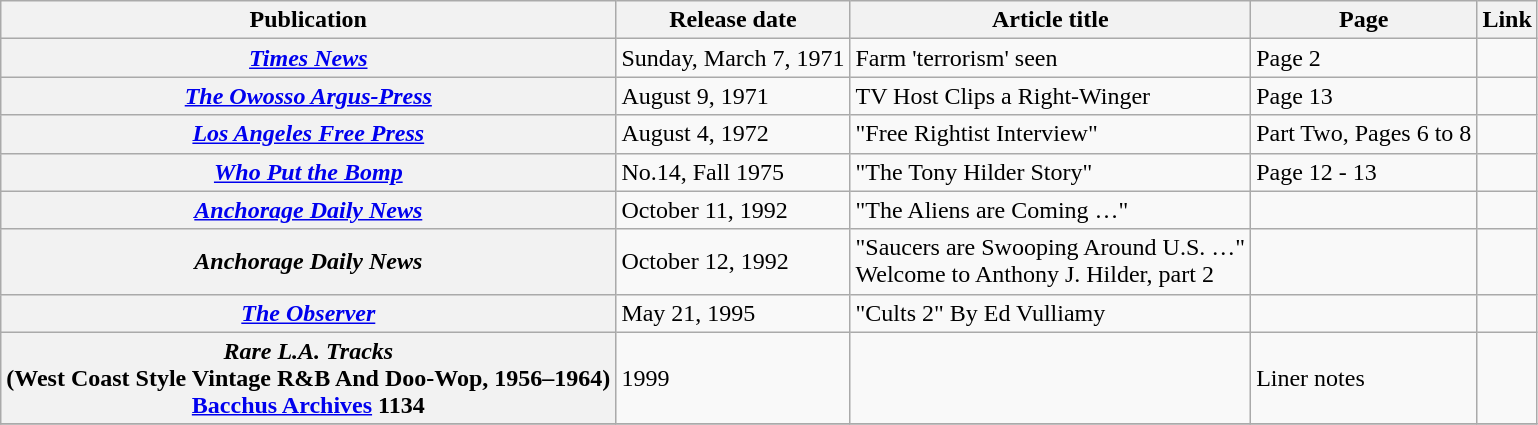<table class="wikitable plainrowheaders sortable">
<tr>
<th scope="col">Publication</th>
<th scope="col">Release date</th>
<th scope="col">Article title</th>
<th scope="col">Page</th>
<th scope="col">Link</th>
</tr>
<tr>
<th scope="row"><em><a href='#'>Times News</a></em></th>
<td>Sunday, March 7, 1971</td>
<td>Farm 'terrorism' seen</td>
<td>Page 2</td>
<td></td>
</tr>
<tr>
<th scope="row"><em><a href='#'>The Owosso Argus-Press</a></em></th>
<td>August 9, 1971</td>
<td>TV Host Clips a Right-Winger</td>
<td>Page 13</td>
<td></td>
</tr>
<tr>
<th scope="row"><em><a href='#'>Los Angeles Free Press</a></em></th>
<td>August 4, 1972</td>
<td>"Free Rightist Interview"</td>
<td>Part Two, Pages 6 to 8</td>
<td></td>
</tr>
<tr>
<th scope="row"><em><a href='#'>Who Put the Bomp</a></em></th>
<td>No.14, Fall 1975</td>
<td>"The Tony Hilder Story"</td>
<td>Page 12 - 13</td>
<td></td>
</tr>
<tr>
<th scope="row"><em><a href='#'>Anchorage Daily News</a></em></th>
<td>October 11, 1992</td>
<td>"The Aliens are Coming …"</td>
<td></td>
<td></td>
</tr>
<tr>
<th scope="row"><em>Anchorage Daily News</em></th>
<td>October 12, 1992</td>
<td>"Saucers are Swooping Around U.S. …"<br>Welcome to Anthony J. Hilder, part 2</td>
<td></td>
<td></td>
</tr>
<tr>
<th scope="row"><em><a href='#'>The Observer</a></em></th>
<td>May 21, 1995</td>
<td>"Cults 2" By Ed Vulliamy</td>
<td></td>
<td></td>
</tr>
<tr>
<th scope="row"><em>Rare L.A. Tracks</em><br>(West Coast Style Vintage R&B And Doo-Wop, 1956–1964)<br><a href='#'>Bacchus Archives</a> 1134</th>
<td>1999</td>
<td></td>
<td>Liner notes</td>
<td></td>
</tr>
<tr>
</tr>
</table>
